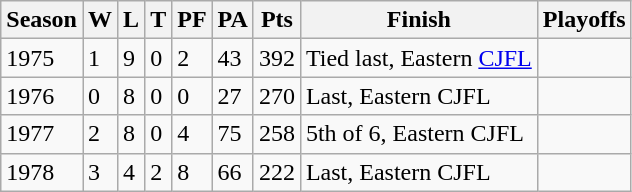<table class="wikitable">
<tr>
<th>Season</th>
<th>W</th>
<th>L</th>
<th>T</th>
<th>PF</th>
<th>PA</th>
<th>Pts</th>
<th>Finish</th>
<th>Playoffs</th>
</tr>
<tr>
<td>1975</td>
<td>1</td>
<td>9</td>
<td>0</td>
<td>2</td>
<td>43</td>
<td>392</td>
<td>Tied last, Eastern <a href='#'>CJFL</a></td>
<td></td>
</tr>
<tr>
<td>1976</td>
<td>0</td>
<td>8</td>
<td>0</td>
<td>0</td>
<td>27</td>
<td>270</td>
<td>Last, Eastern CJFL</td>
<td></td>
</tr>
<tr>
<td>1977</td>
<td>2</td>
<td>8</td>
<td>0</td>
<td>4</td>
<td>75</td>
<td>258</td>
<td>5th of 6, Eastern CJFL</td>
<td></td>
</tr>
<tr>
<td>1978</td>
<td>3</td>
<td>4</td>
<td>2</td>
<td>8</td>
<td>66</td>
<td>222</td>
<td>Last, Eastern CJFL</td>
<td></td>
</tr>
</table>
